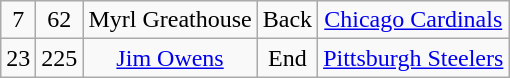<table class="wikitable" style="text-align:center">
<tr>
<td>7</td>
<td>62</td>
<td>Myrl Greathouse</td>
<td>Back</td>
<td><a href='#'>Chicago Cardinals</a></td>
</tr>
<tr>
<td>23</td>
<td>225</td>
<td><a href='#'>Jim Owens</a></td>
<td>End</td>
<td><a href='#'>Pittsburgh Steelers</a></td>
</tr>
</table>
